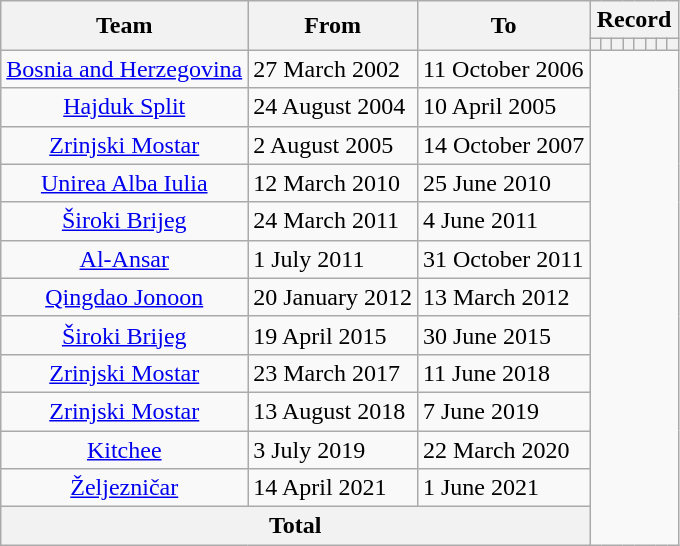<table class="wikitable" tyle="text-align: center">
<tr>
<th rowspan="2">Team</th>
<th rowspan="2">From</th>
<th rowspan="2">To</th>
<th colspan="8">Record</th>
</tr>
<tr>
<th></th>
<th></th>
<th></th>
<th></th>
<th></th>
<th></th>
<th></th>
<th></th>
</tr>
<tr>
<td align="center"><a href='#'>Bosnia and Herzegovina</a></td>
<td align="left">27 March 2002</td>
<td align="left">11 October 2006<br></td>
</tr>
<tr>
<td align="center"><a href='#'>Hajduk Split</a></td>
<td align="left">24 August 2004</td>
<td align="left">10 April 2005<br></td>
</tr>
<tr>
<td align="center"><a href='#'>Zrinjski Mostar</a></td>
<td align="left">2 August 2005</td>
<td align="left">14 October 2007<br></td>
</tr>
<tr>
<td align="center"><a href='#'>Unirea Alba Iulia</a></td>
<td align="left">12 March 2010</td>
<td align="left">25 June 2010<br></td>
</tr>
<tr>
<td align="center"><a href='#'>Široki Brijeg</a></td>
<td align="left">24 March 2011</td>
<td align="left">4 June 2011<br></td>
</tr>
<tr>
<td align="center"><a href='#'>Al-Ansar</a></td>
<td align="left">1 July 2011</td>
<td align="left">31 October 2011<br></td>
</tr>
<tr>
<td align="center"><a href='#'>Qingdao Jonoon</a></td>
<td align="left">20 January 2012</td>
<td align="left">13 March 2012<br></td>
</tr>
<tr>
<td align="center"><a href='#'>Široki Brijeg</a></td>
<td align="left">19 April 2015</td>
<td align="left">30 June 2015<br></td>
</tr>
<tr>
<td align="center"><a href='#'>Zrinjski Mostar</a></td>
<td align="left">23 March 2017</td>
<td align="left">11 June 2018<br></td>
</tr>
<tr>
<td align="center"><a href='#'>Zrinjski Mostar</a></td>
<td align="left">13 August 2018</td>
<td align="left">7 June 2019<br></td>
</tr>
<tr>
<td align="center"><a href='#'>Kitchee</a></td>
<td align="left">3 July 2019</td>
<td align="left">22 March 2020<br></td>
</tr>
<tr>
<td align="center"><a href='#'>Željezničar</a></td>
<td align="left">14 April 2021</td>
<td align="left">1 June 2021<br></td>
</tr>
<tr>
<th colspan="3">Total<br></th>
</tr>
</table>
